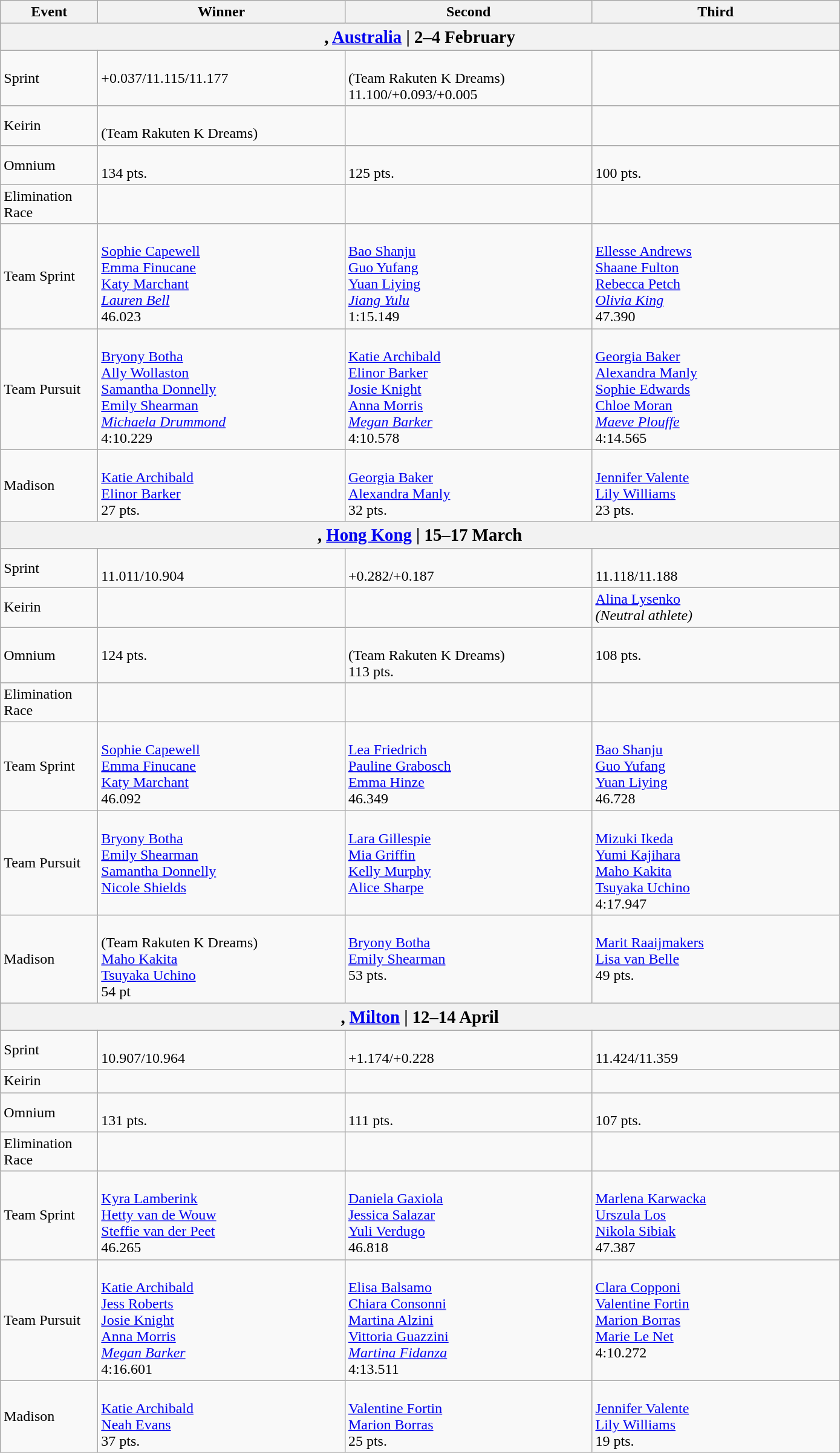<table class="wikitable">
<tr>
<th width=100>Event</th>
<th width=265>Winner</th>
<th width=265>Second</th>
<th width=265>Third</th>
</tr>
<tr>
<th colspan=4><big>, <a href='#'>Australia</a> | 2–4 February</big></th>
</tr>
<tr>
<td>Sprint<br><em><small></small></em></td>
<td valign=top><br>+0.037/11.115/11.177</td>
<td valign=top><br>(Team Rakuten K Dreams)<br>11.100/+0.093/+0.005</td>
<td valign=top></td>
</tr>
<tr>
<td>Keirin<br><em><small></small></em></td>
<td valign=top><br>(Team Rakuten K Dreams)</td>
<td valign=top></td>
<td valign=top></td>
</tr>
<tr>
<td>Omnium<br><em><small></small></em></td>
<td valign=top><br>134 pts.</td>
<td valign=top><br>125 pts.</td>
<td valign=top><br>100 pts.</td>
</tr>
<tr>
<td>Elimination Race<br><em><small></small></em></td>
<td valign=top></td>
<td valign=top></td>
<td valign=top></td>
</tr>
<tr>
<td>Team Sprint<br><em><small></small></em></td>
<td valign=top><br><a href='#'>Sophie Capewell</a><br><a href='#'>Emma Finucane</a><br><a href='#'>Katy Marchant</a><br><em><a href='#'>Lauren Bell</a></em><br>46.023</td>
<td valign=top><br><a href='#'>Bao Shanju</a><br><a href='#'>Guo Yufang</a><br><a href='#'>Yuan Liying</a><br><em><a href='#'>Jiang Yulu</a></em><br>1:15.149</td>
<td valign=top><br><a href='#'>Ellesse Andrews</a><br><a href='#'>Shaane Fulton</a><br><a href='#'>Rebecca Petch</a><br><em><a href='#'>Olivia King</a></em><br>47.390</td>
</tr>
<tr>
<td>Team Pursuit<br><em><small></small></em></td>
<td valign=top><br><a href='#'>Bryony Botha</a><br><a href='#'>Ally Wollaston</a><br><a href='#'>Samantha Donnelly</a><br><a href='#'>Emily Shearman</a><br><em><a href='#'>Michaela Drummond</a></em><br>4:10.229</td>
<td valign=top><br><a href='#'>Katie Archibald</a><br><a href='#'>Elinor Barker</a><br><a href='#'>Josie Knight</a><br><a href='#'>Anna Morris</a><br><em><a href='#'>Megan Barker</a></em><br>4:10.578</td>
<td valign=top><br><a href='#'>Georgia Baker</a><br><a href='#'>Alexandra Manly</a><br><a href='#'>Sophie Edwards</a><br><a href='#'>Chloe Moran</a><br><em><a href='#'>Maeve Plouffe</a></em><br>4:14.565</td>
</tr>
<tr>
<td>Madison<br><em><small></small></em></td>
<td valign=top><br><a href='#'>Katie Archibald</a><br><a href='#'>Elinor Barker</a><br>27 pts.</td>
<td valign=top><br><a href='#'>Georgia Baker</a><br><a href='#'>Alexandra Manly</a><br>32 pts.</td>
<td valign=top><br><a href='#'>Jennifer Valente</a><br><a href='#'>Lily Williams</a><br>23 pts.</td>
</tr>
<tr>
<th colspan=4><big>, <a href='#'>Hong Kong</a> | 15–17 March</big></th>
</tr>
<tr>
<td>Sprint<br><em><small></small></em></td>
<td valign=top><br>11.011/10.904</td>
<td valign=top><br>+0.282/+0.187</td>
<td valign=top><br>11.118/11.188</td>
</tr>
<tr>
<td>Keirin<br><em><small></small></em></td>
<td valign=top></td>
<td valign=top></td>
<td valign=top><a href='#'>Alina Lysenko</a><br><em>(Neutral athlete)</em></td>
</tr>
<tr>
<td>Omnium<br><em><small></small></em></td>
<td valign=top><br>124 pts.</td>
<td valign=top><br>(Team Rakuten K Dreams)<br>113 pts.</td>
<td valign=top><br>108 pts.</td>
</tr>
<tr>
<td>Elimination Race<br><em><small></small></em></td>
<td valign=top></td>
<td valign=top></td>
<td valign=top></td>
</tr>
<tr>
<td>Team Sprint<br><em><small></small></em></td>
<td valign=top><br><a href='#'>Sophie Capewell</a><br><a href='#'>Emma Finucane</a><br><a href='#'>Katy Marchant</a><br>46.092</td>
<td valign=top><br><a href='#'>Lea Friedrich</a><br><a href='#'>Pauline Grabosch</a><br><a href='#'>Emma Hinze</a><br>46.349</td>
<td valign=top><br><a href='#'>Bao Shanju</a><br><a href='#'>Guo Yufang</a><br><a href='#'>Yuan Liying</a><br>46.728</td>
</tr>
<tr>
<td>Team Pursuit<br><em><small></small></em></td>
<td valign=top><br><a href='#'>Bryony Botha</a><br><a href='#'>Emily Shearman</a><br><a href='#'>Samantha Donnelly</a><br><a href='#'>Nicole Shields</a></td>
<td valign=top><br><a href='#'>Lara Gillespie</a><br><a href='#'>Mia Griffin</a><br><a href='#'>Kelly Murphy</a><br><a href='#'>Alice Sharpe</a><br></td>
<td valign=top><br><a href='#'>Mizuki Ikeda</a><br><a href='#'>Yumi Kajihara</a><br><a href='#'>Maho Kakita</a><br><a href='#'>Tsuyaka Uchino</a><br>4:17.947</td>
</tr>
<tr>
<td>Madison<br><em><small></small></em></td>
<td valign=top><br>(Team Rakuten K Dreams)<br><a href='#'>Maho Kakita</a><br><a href='#'>Tsuyaka Uchino</a><br>54 pt</td>
<td valign=top><br><a href='#'>Bryony Botha</a><br><a href='#'>Emily Shearman</a><br>53 pts.</td>
<td valign=top><br><a href='#'>Marit Raaijmakers</a><br><a href='#'>Lisa van Belle</a><br>49 pts.</td>
</tr>
<tr>
<th colspan=4><big>, <a href='#'>Milton</a> | 12–14 April</big></th>
</tr>
<tr>
<td>Sprint<br><em><small></small></em></td>
<td valign=top><br>10.907/10.964</td>
<td valign=top><br>+1.174/+0.228</td>
<td valign=top><br>11.424/11.359</td>
</tr>
<tr>
<td>Keirin<br><em><small></small></em></td>
<td valign=top></td>
<td valign=top></td>
<td valign=top></td>
</tr>
<tr>
<td>Omnium<br><em><small></small></em></td>
<td valign=top><br>131 pts.</td>
<td valign=top><br>111 pts.</td>
<td valign=top><br>107 pts.</td>
</tr>
<tr>
<td>Elimination Race<br><em><small></small></em></td>
<td valign=top></td>
<td valign=top></td>
<td valign=top></td>
</tr>
<tr>
<td>Team Sprint<br><em><small></small></em></td>
<td valign=top><br><a href='#'>Kyra Lamberink</a><br><a href='#'>Hetty van de Wouw</a><br><a href='#'>Steffie van der Peet</a><br>46.265</td>
<td valign=top><br><a href='#'>Daniela Gaxiola</a><br><a href='#'>Jessica Salazar</a><br><a href='#'>Yuli Verdugo</a><br>46.818</td>
<td valign=top><br><a href='#'>Marlena Karwacka</a><br><a href='#'>Urszula Los</a><br><a href='#'>Nikola Sibiak</a><br>47.387</td>
</tr>
<tr>
<td>Team Pursuit<br><em><small></small></em></td>
<td valign=top><br><a href='#'>Katie Archibald</a><br><a href='#'>Jess Roberts</a><br><a href='#'>Josie Knight</a><br><a href='#'>Anna Morris</a><br><em><a href='#'>Megan Barker</a></em><br>4:16.601</td>
<td valign=top><br><a href='#'>Elisa Balsamo</a><br><a href='#'>Chiara Consonni</a><br><a href='#'>Martina Alzini</a><br><a href='#'>Vittoria Guazzini</a><br><em><a href='#'>Martina Fidanza</a></em><br>4:13.511</td>
<td valign=top><br><a href='#'>Clara Copponi</a><br><a href='#'>Valentine Fortin</a><br><a href='#'>Marion Borras</a><br><a href='#'>Marie Le Net</a><br>4:10.272</td>
</tr>
<tr>
<td>Madison<br><em><small></small></em></td>
<td valign=top><br><a href='#'>Katie Archibald</a><br><a href='#'>Neah Evans</a><br>37 pts.</td>
<td valign=top><br><a href='#'>Valentine Fortin</a><br><a href='#'>Marion Borras</a><br>25 pts.</td>
<td valign=top><br><a href='#'>Jennifer Valente</a><br><a href='#'>Lily Williams</a><br>19 pts.</td>
</tr>
</table>
